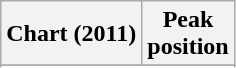<table class="wikitable sortable plainrowheaders" style="text-align:center">
<tr>
<th scope="col">Chart (2011)</th>
<th scope="col">Peak<br>position</th>
</tr>
<tr>
</tr>
<tr>
</tr>
<tr>
</tr>
</table>
